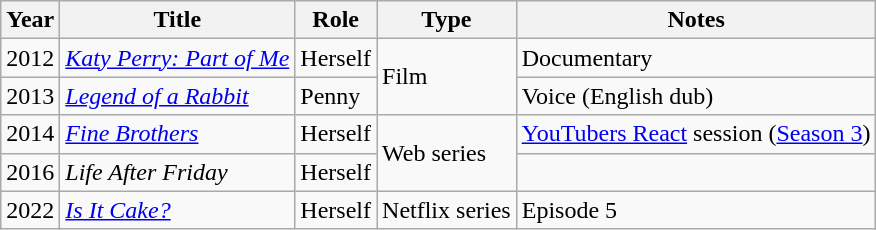<table class="wikitable sortable">
<tr>
<th>Year</th>
<th>Title</th>
<th>Role</th>
<th>Type</th>
<th class="unsortable">Notes</th>
</tr>
<tr>
<td>2012</td>
<td><em><a href='#'>Katy Perry: Part of Me</a></em></td>
<td>Herself</td>
<td rowspan="2">Film</td>
<td>Documentary</td>
</tr>
<tr>
<td>2013</td>
<td><em><a href='#'>Legend of a Rabbit</a></em></td>
<td>Penny</td>
<td>Voice (English dub)</td>
</tr>
<tr>
<td>2014</td>
<td><em><a href='#'>Fine Brothers</a></em></td>
<td>Herself</td>
<td rowspan="2">Web series</td>
<td><a href='#'>YouTubers React</a> session (<a href='#'>Season 3</a>)</td>
</tr>
<tr>
<td>2016</td>
<td><em>Life After Friday</em></td>
<td>Herself</td>
<td></td>
</tr>
<tr>
<td>2022</td>
<td><em><a href='#'>Is It Cake?</a></em></td>
<td>Herself</td>
<td>Netflix series</td>
<td>Episode 5</td>
</tr>
</table>
